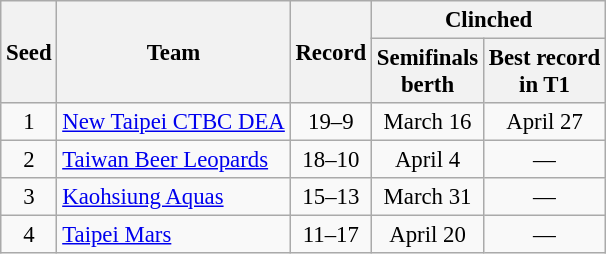<table class="wikitable"  style="font-size:95%; text-align:center">
<tr>
<th rowspan=2>Seed</th>
<th rowspan=2>Team</th>
<th rowspan=2>Record</th>
<th colspan=2>Clinched</th>
</tr>
<tr>
<th>Semifinals<br>berth</th>
<th>Best record<br>in T1</th>
</tr>
<tr>
<td>1</td>
<td align=left><a href='#'>New Taipei CTBC DEA</a></td>
<td>19–9</td>
<td>March 16</td>
<td>April 27</td>
</tr>
<tr>
<td>2</td>
<td align=left><a href='#'>Taiwan Beer Leopards</a></td>
<td>18–10</td>
<td>April 4</td>
<td>—</td>
</tr>
<tr>
<td>3</td>
<td align=left><a href='#'>Kaohsiung Aquas</a></td>
<td>15–13</td>
<td>March 31</td>
<td>—</td>
</tr>
<tr>
<td>4</td>
<td align=left><a href='#'>Taipei Mars</a></td>
<td>11–17</td>
<td>April 20</td>
<td>—</td>
</tr>
</table>
